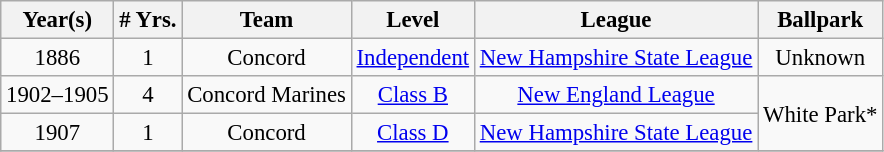<table class="wikitable" style="text-align:center; font-size: 95%;">
<tr>
<th>Year(s)</th>
<th># Yrs.</th>
<th>Team</th>
<th>Level</th>
<th>League</th>
<th>Ballpark</th>
</tr>
<tr>
<td>1886</td>
<td>1</td>
<td>Concord</td>
<td><a href='#'>Independent</a></td>
<td><a href='#'>New Hampshire State League</a></td>
<td>Unknown</td>
</tr>
<tr>
<td>1902–1905</td>
<td>4</td>
<td>Concord Marines</td>
<td><a href='#'>Class B</a></td>
<td><a href='#'>New England League</a></td>
<td rowspan=2>White Park*</td>
</tr>
<tr>
<td>1907</td>
<td>1</td>
<td>Concord</td>
<td><a href='#'>Class D</a></td>
<td><a href='#'>New Hampshire State League</a></td>
</tr>
<tr>
</tr>
</table>
